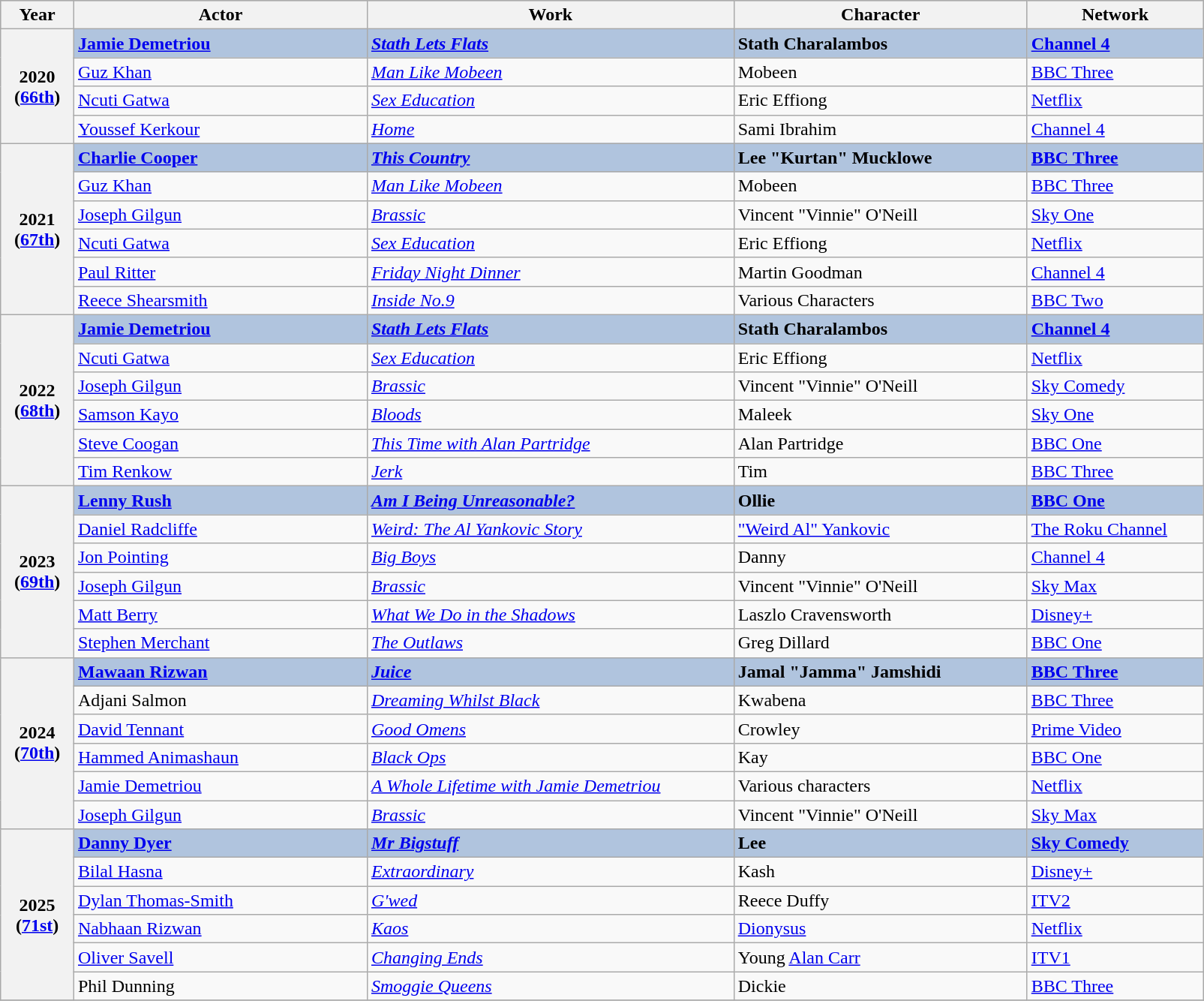<table class="wikitable">
<tr style="background:#bebebe;">
<th style="width:5%;">Year</th>
<th style="width:20%;">Actor</th>
<th style="width:25%;">Work</th>
<th style="width:20%;">Character</th>
<th style="width:12%;">Network</th>
</tr>
<tr>
<th row=scope rowspan=4 style="text-align:center"><strong>2020 <br>(<a href='#'>66th</a>)</strong><br></th>
<td style="background:#B0C4DE;"><strong><a href='#'>Jamie Demetriou</a></strong></td>
<td style="background:#B0C4DE;"><strong><em><a href='#'>Stath Lets Flats</a></em></strong></td>
<td style="background:#B0C4DE;"><strong>Stath Charalambos</strong></td>
<td style="background:#B0C4DE;"><strong><a href='#'>Channel 4</a></strong></td>
</tr>
<tr>
<td><a href='#'>Guz Khan</a></td>
<td><em><a href='#'>Man Like Mobeen</a></em></td>
<td>Mobeen</td>
<td><a href='#'>BBC Three</a></td>
</tr>
<tr>
<td><a href='#'>Ncuti Gatwa</a></td>
<td><em><a href='#'>Sex Education</a></em></td>
<td>Eric Effiong</td>
<td><a href='#'>Netflix</a></td>
</tr>
<tr>
<td><a href='#'>Youssef Kerkour</a></td>
<td><em><a href='#'>Home</a></em></td>
<td>Sami Ibrahim</td>
<td><a href='#'>Channel 4</a></td>
</tr>
<tr>
<th row=scope rowspan=6><strong>2021 <br>(<a href='#'>67th</a>)</strong><br></th>
<td style="background:#B0C4DE;"><strong><a href='#'>Charlie Cooper</a></strong></td>
<td style="background:#B0C4DE;"><strong><em><a href='#'>This Country</a></em></strong></td>
<td style="background:#B0C4DE;"><strong>Lee "Kurtan" Mucklowe</strong></td>
<td style="background:#B0C4DE;"><strong><a href='#'>BBC Three</a></strong></td>
</tr>
<tr>
<td><a href='#'>Guz Khan</a></td>
<td><em><a href='#'>Man Like Mobeen</a></em></td>
<td>Mobeen</td>
<td><a href='#'>BBC Three</a></td>
</tr>
<tr>
<td><a href='#'>Joseph Gilgun</a></td>
<td><em><a href='#'>Brassic</a></em></td>
<td>Vincent "Vinnie" O'Neill</td>
<td><a href='#'>Sky One</a></td>
</tr>
<tr>
<td><a href='#'>Ncuti Gatwa</a></td>
<td><em><a href='#'>Sex Education</a></em></td>
<td>Eric Effiong</td>
<td><a href='#'>Netflix</a></td>
</tr>
<tr>
<td><a href='#'>Paul Ritter</a></td>
<td><em><a href='#'>Friday Night Dinner</a></em></td>
<td>Martin Goodman</td>
<td><a href='#'>Channel 4</a></td>
</tr>
<tr>
<td><a href='#'>Reece Shearsmith</a></td>
<td><em><a href='#'>Inside No.9</a></em></td>
<td>Various Characters</td>
<td><a href='#'>BBC Two</a></td>
</tr>
<tr>
<th row=scope rowspan=6><strong>2022 <br>(<a href='#'>68th</a>)</strong><br></th>
<td style="background:#B0C4DE;"><strong><a href='#'>Jamie Demetriou</a></strong></td>
<td style="background:#B0C4DE;"><strong><em><a href='#'>Stath Lets Flats</a></em></strong></td>
<td style="background:#B0C4DE;"><strong>Stath Charalambos</strong></td>
<td style="background:#B0C4DE;"><strong><a href='#'>Channel 4</a></strong></td>
</tr>
<tr>
<td><a href='#'>Ncuti Gatwa</a></td>
<td><em><a href='#'>Sex Education</a></em></td>
<td>Eric Effiong</td>
<td><a href='#'>Netflix</a></td>
</tr>
<tr>
<td><a href='#'>Joseph Gilgun</a></td>
<td><em><a href='#'>Brassic</a></em></td>
<td>Vincent "Vinnie" O'Neill</td>
<td><a href='#'>Sky Comedy</a></td>
</tr>
<tr>
<td><a href='#'>Samson Kayo</a></td>
<td><em><a href='#'>Bloods</a></em></td>
<td>Maleek</td>
<td><a href='#'>Sky One</a></td>
</tr>
<tr>
<td><a href='#'>Steve Coogan</a></td>
<td><em><a href='#'>This Time with Alan Partridge</a></em></td>
<td>Alan Partridge</td>
<td><a href='#'>BBC One</a></td>
</tr>
<tr>
<td><a href='#'>Tim Renkow</a></td>
<td><em><a href='#'>Jerk</a></em></td>
<td>Tim</td>
<td><a href='#'>BBC Three</a></td>
</tr>
<tr>
<th rowspan="6" row="scope"><strong>2023 <br>(<a href='#'>69th</a>)</strong><br></th>
<td rowspawn=3 style="background:#B0C4DE;"><strong><a href='#'>Lenny Rush</a></strong></td>
<td style="background:#B0C4DE;"><strong><em><a href='#'>Am I Being Unreasonable?</a></em></strong></td>
<td style="background:#B0C4DE;"><strong>Ollie</strong></td>
<td style="background:#B0C4DE;"><strong><a href='#'>BBC One</a></strong></td>
</tr>
<tr>
<td><a href='#'>Daniel Radcliffe</a></td>
<td><em><a href='#'>Weird: The Al Yankovic Story</a></em></td>
<td><a href='#'>"Weird Al" Yankovic</a></td>
<td><a href='#'>The Roku Channel</a></td>
</tr>
<tr>
<td><a href='#'>Jon Pointing</a></td>
<td><em><a href='#'>Big Boys</a></em></td>
<td>Danny</td>
<td><a href='#'>Channel 4</a></td>
</tr>
<tr>
<td><a href='#'>Joseph Gilgun</a></td>
<td><em><a href='#'>Brassic</a></em></td>
<td>Vincent "Vinnie" O'Neill</td>
<td><a href='#'>Sky Max</a></td>
</tr>
<tr>
<td><a href='#'>Matt Berry</a></td>
<td><em><a href='#'>What We Do in the Shadows</a></em></td>
<td>Laszlo Cravensworth</td>
<td><a href='#'>Disney+</a></td>
</tr>
<tr>
<td><a href='#'>Stephen Merchant</a></td>
<td><em><a href='#'>The Outlaws</a></em></td>
<td>Greg Dillard</td>
<td><a href='#'>BBC One</a></td>
</tr>
<tr>
<th rowspan="6"><strong>2024 <br>(<a href='#'>70th</a>)</strong><br></th>
<td style="background:#B0C4DE;"><strong><a href='#'>Mawaan Rizwan</a></strong></td>
<td style="background:#B0C4DE;"><strong><em><a href='#'>Juice</a></em></strong></td>
<td style="background:#B0C4DE;"><strong>Jamal "Jamma" Jamshidi</strong></td>
<td style="background:#B0C4DE;"><strong><a href='#'>BBC Three</a></strong></td>
</tr>
<tr>
<td>Adjani Salmon</td>
<td><em><a href='#'>Dreaming Whilst Black</a></em></td>
<td>Kwabena</td>
<td><a href='#'>BBC Three</a></td>
</tr>
<tr>
<td><a href='#'>David Tennant</a></td>
<td><em><a href='#'>Good Omens</a></em></td>
<td>Crowley</td>
<td><a href='#'>Prime Video</a></td>
</tr>
<tr>
<td><a href='#'>Hammed Animashaun</a></td>
<td><em><a href='#'>Black Ops</a></em></td>
<td>Kay</td>
<td><a href='#'>BBC One</a></td>
</tr>
<tr>
<td><a href='#'>Jamie Demetriou</a></td>
<td><em><a href='#'>A Whole Lifetime with Jamie Demetriou</a></em></td>
<td>Various characters</td>
<td><a href='#'>Netflix</a></td>
</tr>
<tr>
<td><a href='#'>Joseph Gilgun</a></td>
<td><em><a href='#'>Brassic</a></em></td>
<td>Vincent "Vinnie" O'Neill</td>
<td><a href='#'>Sky Max</a></td>
</tr>
<tr>
<th rowspan="6"><strong>2025<br>(<a href='#'>71st</a>)</strong><br></th>
<td style="background:#B0C4DE;"><strong><a href='#'>Danny Dyer</a></strong></td>
<td style="background:#B0C4DE;"><strong><em><a href='#'>Mr Bigstuff</a></em></strong></td>
<td style="background:#B0C4DE;"><strong>Lee</strong></td>
<td style="background:#B0C4DE;"><strong><a href='#'>Sky Comedy</a></strong></td>
</tr>
<tr>
<td><a href='#'>Bilal Hasna</a></td>
<td><em><a href='#'>Extraordinary</a></em></td>
<td>Kash</td>
<td><a href='#'>Disney+</a></td>
</tr>
<tr>
<td><a href='#'>Dylan Thomas-Smith</a></td>
<td><em><a href='#'>G'wed</a></em></td>
<td>Reece Duffy</td>
<td><a href='#'>ITV2</a></td>
</tr>
<tr>
<td><a href='#'>Nabhaan Rizwan</a></td>
<td><em><a href='#'>Kaos</a></em></td>
<td><a href='#'>Dionysus</a></td>
<td><a href='#'>Netflix</a></td>
</tr>
<tr>
<td><a href='#'>Oliver Savell</a></td>
<td><em><a href='#'>Changing Ends</a></em></td>
<td>Young <a href='#'>Alan Carr</a></td>
<td><a href='#'>ITV1</a></td>
</tr>
<tr>
<td>Phil Dunning</td>
<td><em><a href='#'>Smoggie Queens</a></em></td>
<td>Dickie</td>
<td><a href='#'>BBC Three</a></td>
</tr>
<tr>
</tr>
</table>
